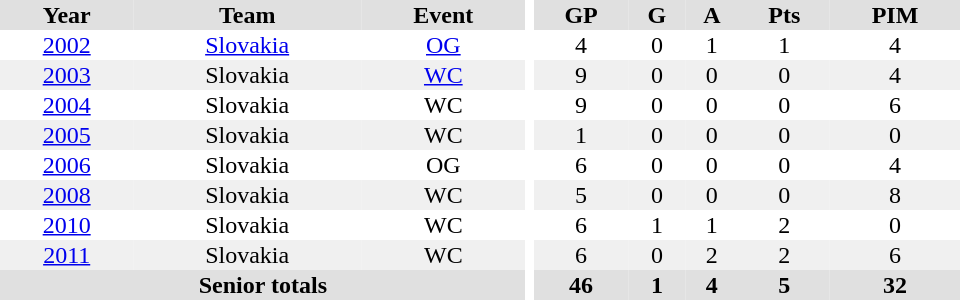<table border="0" cellpadding="1" cellspacing="0" ID="Table3" style="text-align:center; width:40em">
<tr ALIGN="center" bgcolor="#e0e0e0">
<th>Year</th>
<th>Team</th>
<th>Event</th>
<th rowspan="99" bgcolor="#ffffff"></th>
<th>GP</th>
<th>G</th>
<th>A</th>
<th>Pts</th>
<th>PIM</th>
</tr>
<tr>
<td><a href='#'>2002</a></td>
<td><a href='#'>Slovakia</a></td>
<td><a href='#'>OG</a></td>
<td>4</td>
<td>0</td>
<td>1</td>
<td>1</td>
<td>4</td>
</tr>
<tr bgcolor="#f0f0f0">
<td><a href='#'>2003</a></td>
<td>Slovakia</td>
<td><a href='#'>WC</a></td>
<td>9</td>
<td>0</td>
<td>0</td>
<td>0</td>
<td>4</td>
</tr>
<tr>
<td><a href='#'>2004</a></td>
<td>Slovakia</td>
<td>WC</td>
<td>9</td>
<td>0</td>
<td>0</td>
<td>0</td>
<td>6</td>
</tr>
<tr bgcolor="#f0f0f0">
<td><a href='#'>2005</a></td>
<td>Slovakia</td>
<td>WC</td>
<td>1</td>
<td>0</td>
<td>0</td>
<td>0</td>
<td>0</td>
</tr>
<tr>
<td><a href='#'>2006</a></td>
<td>Slovakia</td>
<td>OG</td>
<td>6</td>
<td>0</td>
<td>0</td>
<td>0</td>
<td>4</td>
</tr>
<tr bgcolor="#f0f0f0">
<td><a href='#'>2008</a></td>
<td>Slovakia</td>
<td>WC</td>
<td>5</td>
<td>0</td>
<td>0</td>
<td>0</td>
<td>8</td>
</tr>
<tr>
<td><a href='#'>2010</a></td>
<td>Slovakia</td>
<td>WC</td>
<td>6</td>
<td>1</td>
<td>1</td>
<td>2</td>
<td>0</td>
</tr>
<tr bgcolor="#f0f0f0">
<td><a href='#'>2011</a></td>
<td>Slovakia</td>
<td>WC</td>
<td>6</td>
<td>0</td>
<td>2</td>
<td>2</td>
<td>6</td>
</tr>
<tr bgcolor="#e0e0e0">
<th colspan="3">Senior totals</th>
<th>46</th>
<th>1</th>
<th>4</th>
<th>5</th>
<th>32</th>
</tr>
</table>
